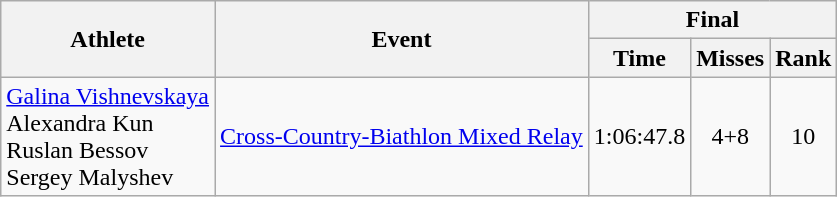<table class="wikitable">
<tr>
<th rowspan="2">Athlete</th>
<th rowspan="2">Event</th>
<th colspan="3">Final</th>
</tr>
<tr>
<th>Time</th>
<th>Misses</th>
<th>Rank</th>
</tr>
<tr>
<td><a href='#'>Galina Vishnevskaya</a><br>Alexandra Kun<br>Ruslan Bessov<br>Sergey Malyshev</td>
<td><a href='#'>Cross-Country-Biathlon Mixed Relay</a></td>
<td align="center">1:06:47.8</td>
<td align="center">4+8</td>
<td align="center">10</td>
</tr>
</table>
